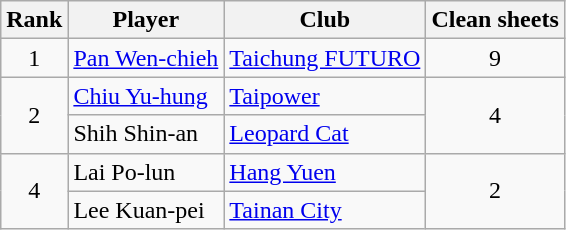<table class = "wikitable" style = "text-align:center">
<tr>
<th>Rank</th>
<th>Player</th>
<th>Club</th>
<th>Clean sheets</th>
</tr>
<tr>
<td>1</td>
<td align = "left"> <a href='#'>Pan Wen-chieh</a></td>
<td align = "left"><a href='#'> Taichung FUTURO</a></td>
<td>9</td>
</tr>
<tr>
<td rowspan = "2">2</td>
<td align = "left"> <a href='#'>Chiu Yu-hung</a></td>
<td align = "left"><a href='#'> Taipower</a></td>
<td rowspan = "2">4</td>
</tr>
<tr>
<td align = "left"> Shih Shin-an</td>
<td align = "left"><a href='#'> Leopard Cat</a></td>
</tr>
<tr>
<td rowspan = "2">4</td>
<td align = "left"> Lai Po-lun</td>
<td align = "left"><a href='#'> Hang Yuen</a></td>
<td rowspan = "2">2</td>
</tr>
<tr>
<td align = "left"> Lee Kuan-pei</td>
<td align = "left"><a href='#'> Tainan City</a></td>
</tr>
</table>
